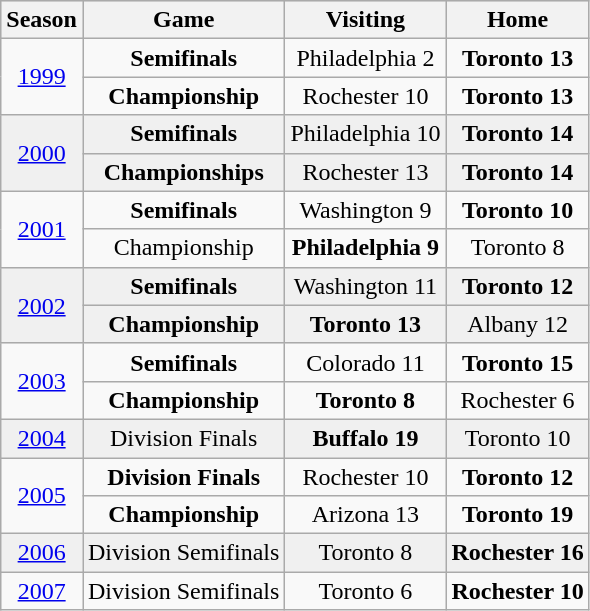<table class="wikitable" BORDER="0" CELLPADDING="3" CELLSPACING="0">
<tr ALIGN=center bgcolor="#e0e0e0">
<th>Season</th>
<th>Game</th>
<th>Visiting</th>
<th>Home</th>
</tr>
<tr ALIGN=center>
<td rowspan="2"><a href='#'>1999</a></td>
<td><strong>Semifinals</strong></td>
<td>Philadelphia 2</td>
<td><strong>Toronto 13</strong></td>
</tr>
<tr ALIGN=center>
<td><strong>Championship</strong></td>
<td>Rochester 10</td>
<td><strong>Toronto 13</strong></td>
</tr>
<tr ALIGN=center bgcolor="#f0f0f0">
<td rowspan="2"><a href='#'>2000</a></td>
<td><strong>Semifinals</strong></td>
<td>Philadelphia 10</td>
<td><strong>Toronto 14</strong></td>
</tr>
<tr ALIGN=center bgcolor="#f0f0f0">
<td><strong>Championships</strong></td>
<td>Rochester 13</td>
<td><strong>Toronto 14</strong></td>
</tr>
<tr ALIGN=center>
<td rowspan="2"><a href='#'>2001</a></td>
<td><strong>Semifinals</strong></td>
<td>Washington 9</td>
<td><strong>Toronto 10</strong></td>
</tr>
<tr ALIGN=center>
<td>Championship</td>
<td><strong>Philadelphia 9</strong></td>
<td>Toronto 8</td>
</tr>
<tr ALIGN=center bgcolor="#f0f0f0">
<td rowspan="2"><a href='#'>2002</a></td>
<td><strong>Semifinals</strong></td>
<td>Washington 11</td>
<td><strong>Toronto 12</strong></td>
</tr>
<tr ALIGN=center bgcolor="#f0f0f0">
<td><strong>Championship</strong></td>
<td><strong>Toronto 13</strong></td>
<td>Albany 12</td>
</tr>
<tr ALIGN=center>
<td rowspan="2"><a href='#'>2003</a></td>
<td><strong>Semifinals</strong></td>
<td>Colorado 11</td>
<td><strong>Toronto 15</strong></td>
</tr>
<tr ALIGN=center>
<td><strong>Championship</strong></td>
<td><strong>Toronto 8</strong></td>
<td>Rochester 6</td>
</tr>
<tr ALIGN=center  bgcolor="#f0f0f0">
<td><a href='#'>2004</a></td>
<td>Division Finals</td>
<td><strong>Buffalo 19</strong></td>
<td>Toronto 10</td>
</tr>
<tr ALIGN=center>
<td rowspan="2"><a href='#'>2005</a></td>
<td><strong>Division Finals</strong></td>
<td>Rochester 10</td>
<td><strong>Toronto 12</strong></td>
</tr>
<tr ALIGN=center>
<td><strong>Championship</strong></td>
<td>Arizona 13</td>
<td><strong>Toronto 19</strong></td>
</tr>
<tr ALIGN=center bgcolor="#f0f0f0">
<td><a href='#'>2006</a></td>
<td>Division Semifinals</td>
<td>Toronto 8</td>
<td><strong>Rochester 16</strong></td>
</tr>
<tr ALIGN=center>
<td><a href='#'>2007</a></td>
<td>Division Semifinals</td>
<td>Toronto 6</td>
<td><strong>Rochester 10</strong></td>
</tr>
</table>
